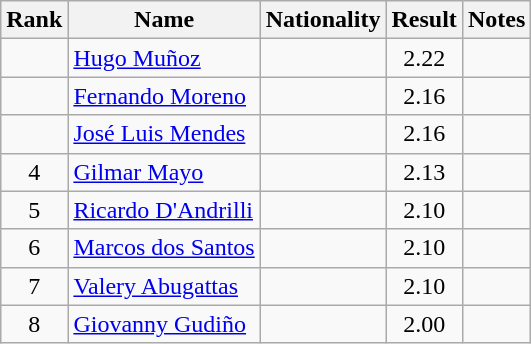<table class="wikitable sortable" style="text-align:center">
<tr>
<th>Rank</th>
<th>Name</th>
<th>Nationality</th>
<th>Result</th>
<th>Notes</th>
</tr>
<tr>
<td></td>
<td align=left><a href='#'>Hugo Muñoz</a></td>
<td align=left></td>
<td>2.22</td>
<td></td>
</tr>
<tr>
<td></td>
<td align=left><a href='#'>Fernando Moreno</a></td>
<td align=left></td>
<td>2.16</td>
<td></td>
</tr>
<tr>
<td></td>
<td align=left><a href='#'>José Luis Mendes</a></td>
<td align=left></td>
<td>2.16</td>
<td></td>
</tr>
<tr>
<td>4</td>
<td align=left><a href='#'>Gilmar Mayo</a></td>
<td align=left></td>
<td>2.13</td>
<td></td>
</tr>
<tr>
<td>5</td>
<td align=left><a href='#'>Ricardo D'Andrilli</a></td>
<td align=left></td>
<td>2.10</td>
<td></td>
</tr>
<tr>
<td>6</td>
<td align=left><a href='#'>Marcos dos Santos</a></td>
<td align=left></td>
<td>2.10</td>
<td></td>
</tr>
<tr>
<td>7</td>
<td align=left><a href='#'>Valery Abugattas</a></td>
<td align=left></td>
<td>2.10</td>
<td></td>
</tr>
<tr>
<td>8</td>
<td align=left><a href='#'>Giovanny Gudiño</a></td>
<td align=left></td>
<td>2.00</td>
<td></td>
</tr>
</table>
